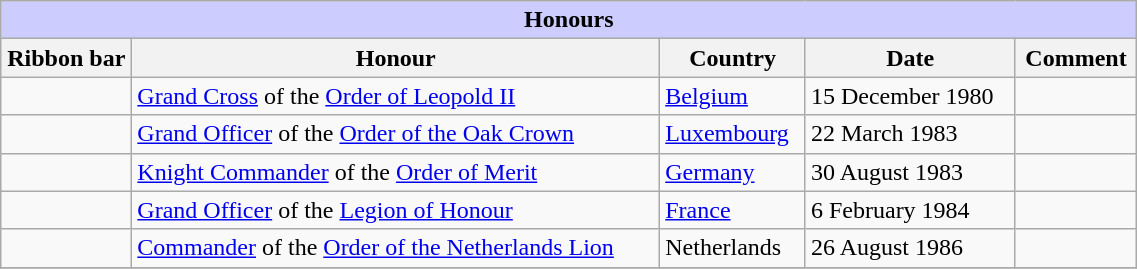<table class="wikitable" style="width:60%;">
<tr style="background:#ccf; text-align:center;">
<td colspan=5><strong>Honours</strong></td>
</tr>
<tr>
<th style="width:80px;">Ribbon bar</th>
<th>Honour</th>
<th>Country</th>
<th>Date</th>
<th>Comment</th>
</tr>
<tr>
<td></td>
<td><a href='#'>Grand Cross</a> of the <a href='#'>Order of Leopold II</a></td>
<td><a href='#'>Belgium</a></td>
<td>15 December 1980</td>
<td></td>
</tr>
<tr>
<td></td>
<td><a href='#'>Grand Officer</a> of the <a href='#'>Order of the Oak Crown</a></td>
<td><a href='#'>Luxembourg</a></td>
<td>22 March 1983</td>
<td></td>
</tr>
<tr>
<td></td>
<td><a href='#'>Knight Commander</a> of the <a href='#'>Order of Merit</a></td>
<td><a href='#'>Germany</a></td>
<td>30 August 1983</td>
<td></td>
</tr>
<tr>
<td></td>
<td><a href='#'>Grand Officer</a> of the <a href='#'>Legion of Honour</a></td>
<td><a href='#'>France</a></td>
<td>6 February 1984</td>
<td></td>
</tr>
<tr>
<td></td>
<td><a href='#'>Commander</a> of the <a href='#'>Order of the Netherlands Lion</a></td>
<td>Netherlands</td>
<td>26 August 1986</td>
<td></td>
</tr>
<tr>
</tr>
</table>
